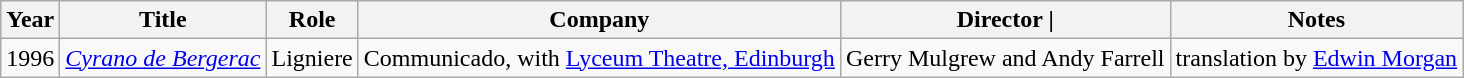<table class="wikitable plain sortable">
<tr>
<th scope="col">Year</th>
<th scope="col">Title</th>
<th scope="col">Role</th>
<th scope="col">Company</th>
<th scope="col">Director |</th>
<th scope="col" class="unsortable">Notes</th>
</tr>
<tr>
<td>1996</td>
<td><em><a href='#'>Cyrano de Bergerac</a></em></td>
<td>Ligniere</td>
<td>Communicado, with <a href='#'>Lyceum Theatre, Edinburgh</a></td>
<td>Gerry Mulgrew and Andy Farrell</td>
<td>translation by <a href='#'>Edwin Morgan</a></td>
</tr>
</table>
